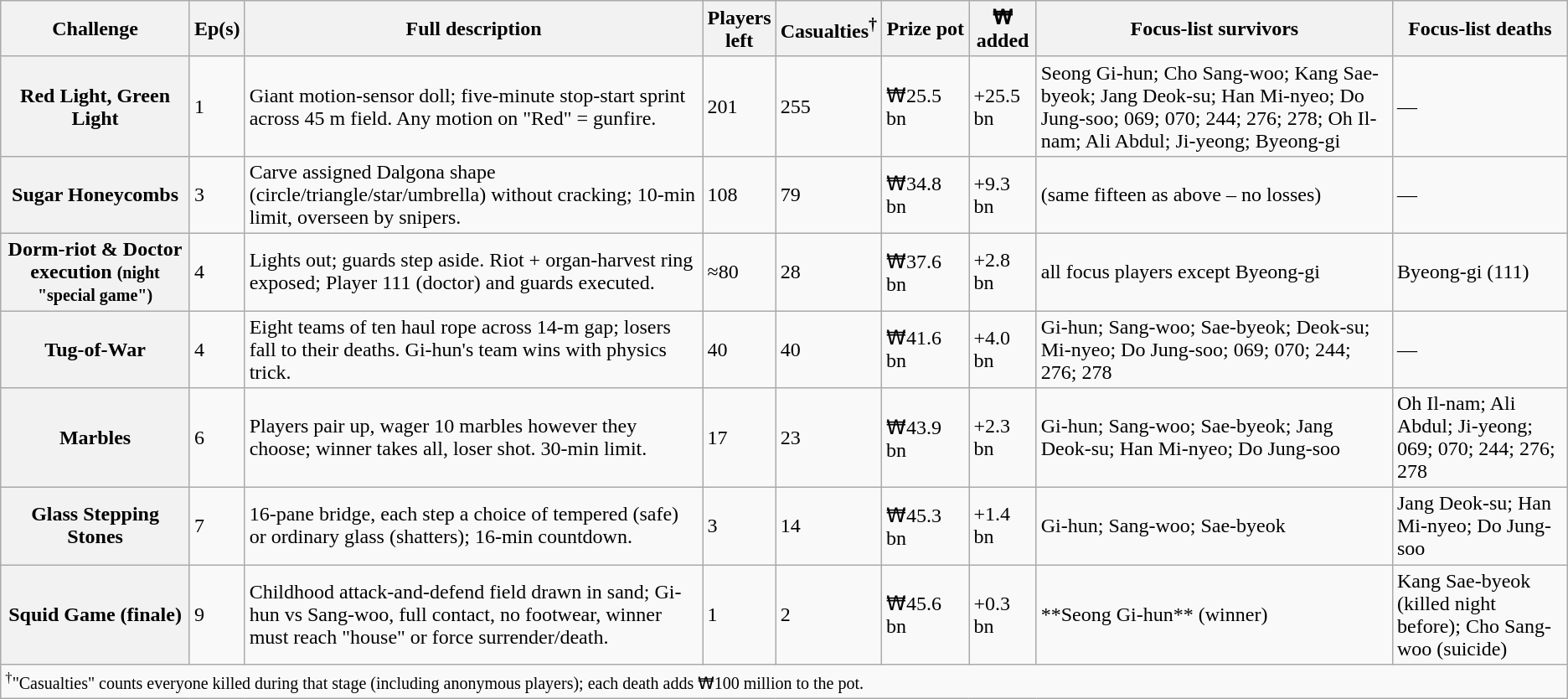<table class="wikitable sortable plainrowheaders" style="text-align:left;">
<tr>
<th scope="col">Challenge</th>
<th scope="col">Ep(s)</th>
<th scope="col">Full description</th>
<th scope="col" style="text-align:center;">Players<br>left</th>
<th scope="col" style="text-align:center;">Casualties<sup>†</sup></th>
<th scope="col" style="text-align:center;">Prize pot</th>
<th scope="col" style="text-align:center;">₩ added</th>
<th scope="col">Focus-list survivors</th>
<th scope="col">Focus-list deaths</th>
</tr>
<tr>
<th>Red Light, Green Light</th>
<td>1</td>
<td>Giant motion-sensor doll; five-minute stop-start sprint across 45 m field. Any motion on "Red" = gunfire.</td>
<td>201</td>
<td>255</td>
<td>₩25.5 bn</td>
<td>+25.5 bn</td>
<td>Seong Gi-hun; Cho Sang-woo; Kang Sae-byeok; Jang Deok-su; Han Mi-nyeo; Do Jung-soo; 069; 070; 244; 276; 278; Oh Il-nam; Ali Abdul; Ji-yeong; Byeong-gi</td>
<td>—</td>
</tr>
<tr>
<th>Sugar Honeycombs</th>
<td>3</td>
<td>Carve assigned Dalgona shape (circle/triangle/star/umbrella) without cracking; 10-min limit, overseen by snipers.</td>
<td>108</td>
<td>79</td>
<td>₩34.8 bn</td>
<td>+9.3 bn</td>
<td>(same fifteen as above – no losses)</td>
<td>—</td>
</tr>
<tr>
<th>Dorm-riot & Doctor execution    <small>(night "special game")</small></th>
<td>4</td>
<td>Lights out; guards step aside. Riot + organ-harvest ring exposed; Player 111 (doctor) and guards executed.</td>
<td>≈80</td>
<td>28</td>
<td>₩37.6 bn</td>
<td>+2.8 bn</td>
<td>all focus players except Byeong-gi</td>
<td>Byeong-gi (111)</td>
</tr>
<tr>
<th>Tug-of-War</th>
<td>4</td>
<td>Eight teams of ten haul rope across 14-m gap; losers fall to their deaths. Gi-hun's team wins with physics trick.</td>
<td>40</td>
<td>40</td>
<td>₩41.6 bn</td>
<td>+4.0 bn</td>
<td>Gi-hun; Sang-woo; Sae-byeok; Deok-su; Mi-nyeo; Do Jung-soo; 069; 070; 244; 276; 278</td>
<td>—</td>
</tr>
<tr>
<th>Marbles</th>
<td>6</td>
<td>Players pair up, wager 10 marbles however they choose; winner takes all, loser shot. 30-min limit.</td>
<td>17</td>
<td>23</td>
<td>₩43.9 bn</td>
<td>+2.3 bn</td>
<td>Gi-hun; Sang-woo; Sae-byeok; Jang Deok-su; Han Mi-nyeo; Do Jung-soo</td>
<td>Oh Il-nam; Ali Abdul; Ji-yeong; 069; 070; 244; 276; 278</td>
</tr>
<tr>
<th>Glass Stepping Stones</th>
<td>7</td>
<td>16-pane bridge, each step a choice of tempered (safe) or ordinary glass (shatters); 16-min countdown.</td>
<td>3</td>
<td>14</td>
<td>₩45.3 bn</td>
<td>+1.4 bn</td>
<td>Gi-hun; Sang-woo; Sae-byeok</td>
<td>Jang Deok-su; Han Mi-nyeo; Do Jung-soo</td>
</tr>
<tr>
<th>Squid Game (finale)</th>
<td>9</td>
<td>Childhood attack-and-defend field drawn in sand; Gi-hun vs Sang-woo, full contact, no footwear, winner must reach "house" or force surrender/death.</td>
<td>1</td>
<td>2</td>
<td>₩45.6 bn</td>
<td>+0.3 bn</td>
<td>**Seong Gi-hun** (winner)</td>
<td>Kang Sae-byeok (killed night before); Cho Sang-woo (suicide)</td>
</tr>
<tr>
<td colspan="9" style="background:#f9f9f9;"><small><sup>†</sup>"Casualties" counts everyone killed during that stage (including anonymous players); each death adds ₩100 million to the pot.</small></td>
</tr>
</table>
